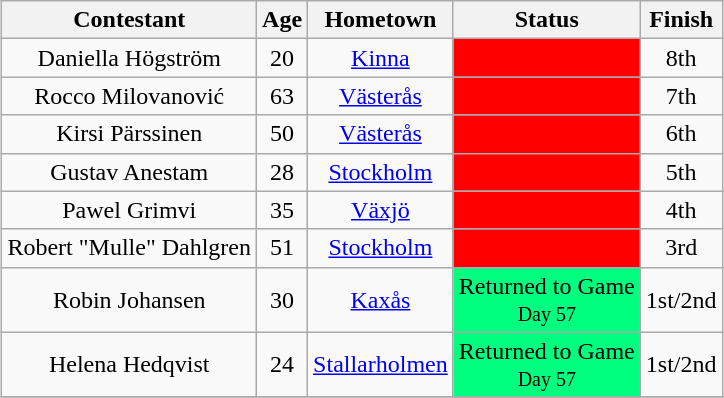<table class="wikitable sortable" style="margin:auto; text-align:center">
<tr>
<th>Contestant</th>
<th>Age</th>
<th>Hometown</th>
<th>Status</th>
<th>Finish</th>
</tr>
<tr>
<td>Daniella Högström</td>
<td>20</td>
<td><a href='#'>Kinna</a></td>
<td style="background:#ff0000;"></td>
<td>8th</td>
</tr>
<tr>
<td>Rocco Milovanović</td>
<td>63</td>
<td><a href='#'>Västerås</a></td>
<td style="background:#ff0000;"></td>
<td>7th</td>
</tr>
<tr>
<td>Kirsi Pärssinen</td>
<td>50</td>
<td><a href='#'>Västerås</a></td>
<td style="background:#ff0000;"></td>
<td>6th</td>
</tr>
<tr>
<td>Gustav Anestam</td>
<td>28</td>
<td><a href='#'>Stockholm</a></td>
<td style="background:#ff0000;"></td>
<td>5th</td>
</tr>
<tr>
<td>Pawel Grimvi</td>
<td>35</td>
<td><a href='#'>Växjö</a></td>
<td style="background:#ff0000;"></td>
<td>4th</td>
</tr>
<tr>
<td>Robert "Mulle" Dahlgren</td>
<td>51</td>
<td><a href='#'>Stockholm</a></td>
<td style="background:#ff0000;"></td>
<td>3rd</td>
</tr>
<tr>
<td>Robin Johansen</td>
<td>30</td>
<td><a href='#'>Kaxås</a></td>
<td style="background:#00FF7F;">Returned to Game<br><small>Day 57</small></td>
<td>1st/2nd</td>
</tr>
<tr>
<td>Helena Hedqvist</td>
<td>24</td>
<td><a href='#'>Stallarholmen</a></td>
<td style="background:#00FF7F;">Returned to Game<br><small>Day 57</small></td>
<td>1st/2nd</td>
</tr>
<tr>
</tr>
</table>
